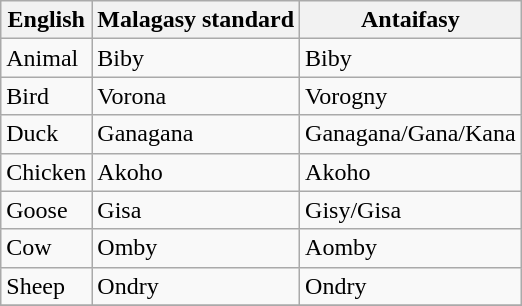<table class="wikitable sortable">
<tr>
<th>English</th>
<th>Malagasy standard</th>
<th>Antaifasy</th>
</tr>
<tr>
<td>Animal</td>
<td>Biby</td>
<td>Biby</td>
</tr>
<tr>
<td>Bird</td>
<td>Vorona</td>
<td>Vorogny</td>
</tr>
<tr>
<td>Duck</td>
<td>Ganagana</td>
<td>Ganagana/Gana/Kana</td>
</tr>
<tr>
<td>Chicken</td>
<td>Akoho</td>
<td>Akoho</td>
</tr>
<tr>
<td>Goose</td>
<td>Gisa</td>
<td>Gisy/Gisa</td>
</tr>
<tr>
<td>Cow</td>
<td>Omby</td>
<td>Aomby</td>
</tr>
<tr>
<td>Sheep</td>
<td>Ondry</td>
<td>Ondry</td>
</tr>
<tr>
</tr>
</table>
